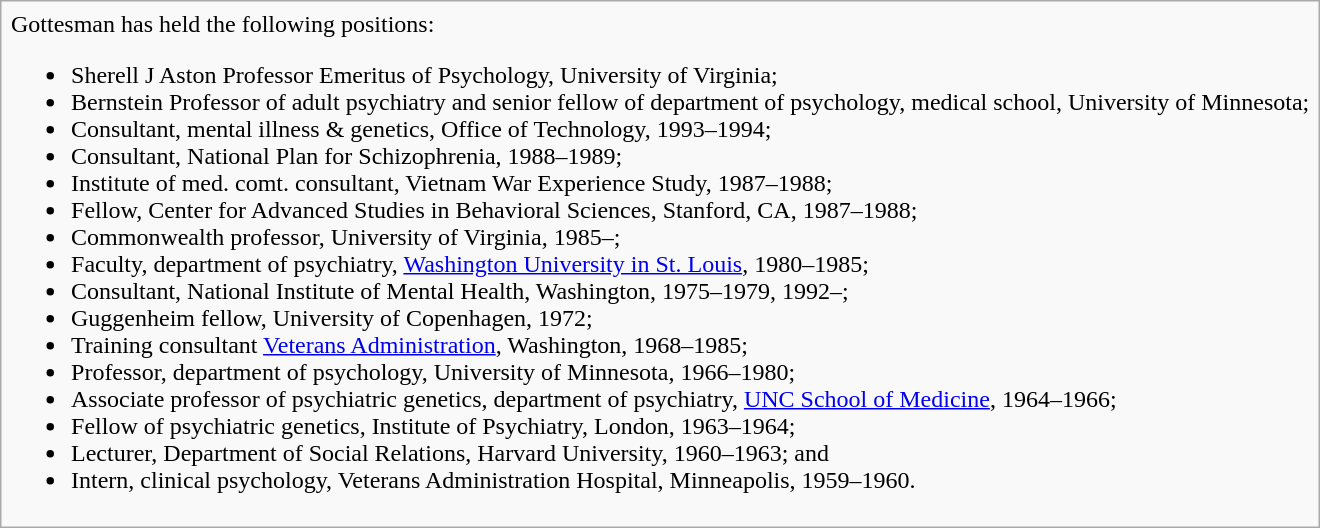<table class="infobox">
<tr>
<td>Gottesman has held the following positions:<br><ul><li>Sherell J Aston Professor Emeritus of  Psychology, University of Virginia;</li><li>Bernstein Professor of adult psychiatry and senior fellow of department of psychology, medical school, University of Minnesota;</li><li>Consultant, mental illness & genetics, Office of Technology, 1993–1994;</li><li>Consultant, National Plan for Schizophrenia, 1988–1989;</li><li>Institute of med. comt. consultant, Vietnam War Experience Study, 1987–1988;</li><li>Fellow, Center for Advanced Studies in Behavioral Sciences, Stanford, CA, 1987–1988;</li><li>Commonwealth professor, University of Virginia, 1985–;</li><li>Faculty, department of psychiatry, <a href='#'>Washington University in St. Louis</a>, 1980–1985;</li><li>Consultant, National Institute of Mental Health, Washington, 1975–1979, 1992–;</li><li>Guggenheim fellow, University of Copenhagen, 1972;</li><li>Training consultant <a href='#'>Veterans Administration</a>, Washington, 1968–1985;</li><li>Professor, department of psychology, University of Minnesota, 1966–1980;</li><li>Associate professor of psychiatric genetics, department of psychiatry, <a href='#'>UNC School of Medicine</a>, 1964–1966;</li><li>Fellow of psychiatric genetics, Institute of Psychiatry, London, 1963–1964;</li><li>Lecturer, Department of Social Relations, Harvard University, 1960–1963; and</li><li>Intern, clinical psychology, Veterans Administration Hospital, Minneapolis, 1959–1960.</li></ul></td>
</tr>
</table>
